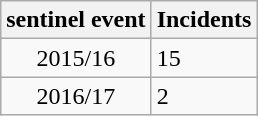<table class="wikitable sortable">
<tr>
<th>sentinel event</th>
<th>Incidents</th>
</tr>
<tr>
<td align=center>2015/16</td>
<td>15</td>
</tr>
<tr>
<td align=center>2016/17</td>
<td>2</td>
</tr>
</table>
